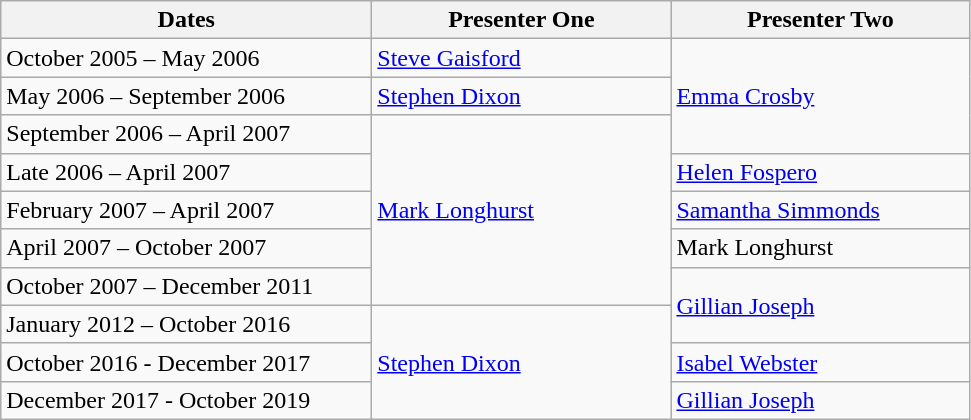<table class="wikitable">
<tr>
<th valign="middle" style="width:15em">Dates</th>
<th valign="middle" style="width:12em">Presenter One</th>
<th valign="middle" style="width:12em">Presenter Two</th>
</tr>
<tr>
<td>October 2005 – May 2006</td>
<td><a href='#'>Steve Gaisford</a></td>
<td rowspan=3><a href='#'>Emma Crosby</a></td>
</tr>
<tr>
<td>May 2006 – September 2006</td>
<td><a href='#'>Stephen Dixon</a></td>
</tr>
<tr>
<td>September 2006 – April 2007</td>
<td rowspan=5><a href='#'>Mark Longhurst</a></td>
</tr>
<tr>
<td>Late 2006 – April 2007</td>
<td><a href='#'>Helen Fospero</a></td>
</tr>
<tr>
<td>February 2007 – April 2007</td>
<td><a href='#'>Samantha Simmonds</a></td>
</tr>
<tr>
<td>April 2007 – October 2007</td>
<td>Mark Longhurst</td>
</tr>
<tr>
<td>October 2007 – December 2011</td>
<td rowspan=2><a href='#'>Gillian Joseph</a></td>
</tr>
<tr>
<td>January 2012 – October 2016</td>
<td rowspan="3"><a href='#'>Stephen Dixon</a></td>
</tr>
<tr>
<td>October 2016 - December 2017</td>
<td><a href='#'>Isabel Webster</a></td>
</tr>
<tr>
<td>December 2017 - October 2019</td>
<td><a href='#'>Gillian Joseph</a></td>
</tr>
</table>
